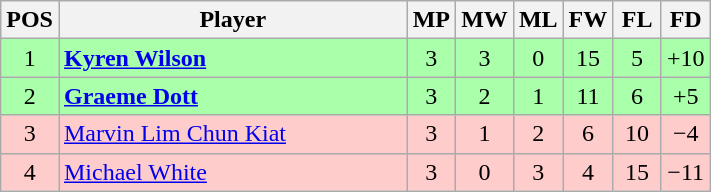<table class="wikitable" style="text-align: center;">
<tr>
<th width=25>POS</th>
<th width=225>Player</th>
<th width=25>MP</th>
<th width=25>MW</th>
<th width=25>ML</th>
<th width=25>FW</th>
<th width=25>FL</th>
<th width=25>FD</th>
</tr>
<tr style="background:#afa;">
<td>1</td>
<td style="text-align:left;"> <strong><a href='#'>Kyren Wilson</a></strong></td>
<td>3</td>
<td>3</td>
<td>0</td>
<td>15</td>
<td>5</td>
<td>+10</td>
</tr>
<tr style="background:#afa;">
<td>2</td>
<td style="text-align:left;"> <strong><a href='#'>Graeme Dott</a></strong></td>
<td>3</td>
<td>2</td>
<td>1</td>
<td>11</td>
<td>6</td>
<td>+5</td>
</tr>
<tr style="background:#fcc;">
<td>3</td>
<td style="text-align:left;"> <a href='#'>Marvin Lim Chun Kiat</a></td>
<td>3</td>
<td>1</td>
<td>2</td>
<td>6</td>
<td>10</td>
<td>−4</td>
</tr>
<tr style="background:#fcc;">
<td>4</td>
<td style="text-align:left;"> <a href='#'>Michael White</a></td>
<td>3</td>
<td>0</td>
<td>3</td>
<td>4</td>
<td>15</td>
<td>−11</td>
</tr>
</table>
